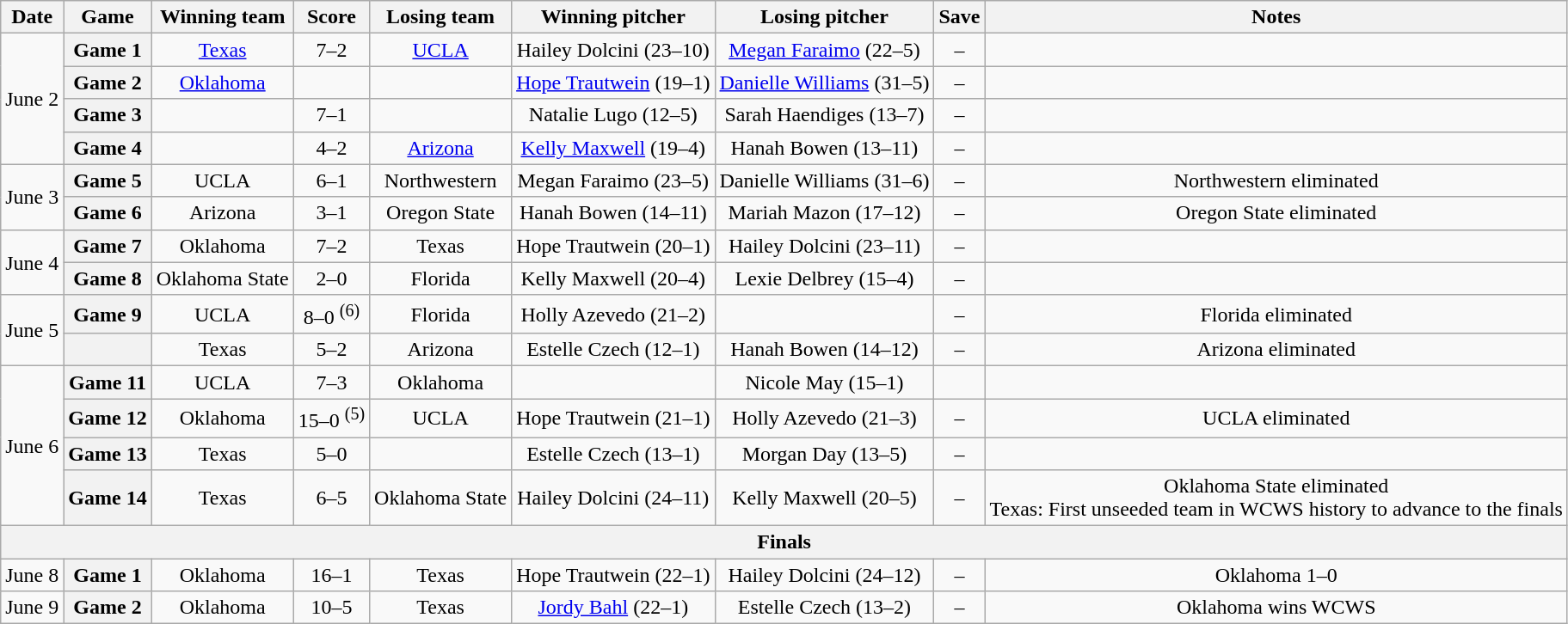<table class="wikitable plainrowheaders" style="text-align:center">
<tr>
<th scope="col">Date</th>
<th scope="col">Game</th>
<th scope="col">Winning team</th>
<th scope="col">Score</th>
<th scope="col">Losing team</th>
<th scope="col">Winning pitcher</th>
<th scope="col">Losing pitcher</th>
<th scope="col">Save</th>
<th scope="col">Notes</th>
</tr>
<tr>
<td rowspan=4>June 2</td>
<th scope="row" style="text-align:center">Game 1</th>
<td><a href='#'>Texas</a></td>
<td>7–2</td>
<td><a href='#'>UCLA</a></td>
<td>Hailey Dolcini (23–10)</td>
<td><a href='#'>Megan Faraimo</a> (22–5)</td>
<td>–</td>
<td></td>
</tr>
<tr>
<th scope="row" style="text-align:center">Game 2</th>
<td><a href='#'>Oklahoma</a></td>
<td></td>
<td></td>
<td><a href='#'>Hope Trautwein</a> (19–1)</td>
<td><a href='#'>Danielle Williams</a> (31–5)</td>
<td>–</td>
<td></td>
</tr>
<tr>
<th scope="row" style="text-align:center">Game 3</th>
<td></td>
<td>7–1</td>
<td></td>
<td>Natalie Lugo (12–5)</td>
<td>Sarah Haendiges (13–7)</td>
<td>–</td>
<td></td>
</tr>
<tr>
<th scope="row" style="text-align:center">Game 4</th>
<td></td>
<td>4–2</td>
<td><a href='#'>Arizona</a></td>
<td><a href='#'>Kelly Maxwell</a> (19–4)</td>
<td>Hanah Bowen (13–11)</td>
<td>–</td>
<td></td>
</tr>
<tr>
<td rowspan=2>June 3</td>
<th scope="row" style="text-align:center">Game 5</th>
<td>UCLA</td>
<td>6–1</td>
<td>Northwestern</td>
<td>Megan Faraimo (23–5)</td>
<td>Danielle Williams (31–6)</td>
<td>–</td>
<td>Northwestern eliminated<br></td>
</tr>
<tr>
<th scope="row" style="text-align:center">Game 6</th>
<td>Arizona</td>
<td>3–1</td>
<td>Oregon State</td>
<td>Hanah Bowen (14–11)</td>
<td>Mariah Mazon (17–12)</td>
<td>–</td>
<td>Oregon State eliminated<br></td>
</tr>
<tr>
<td rowspan=2>June 4</td>
<th scope="row" style="text-align:center">Game 7</th>
<td>Oklahoma</td>
<td>7–2</td>
<td>Texas</td>
<td>Hope Trautwein (20–1)</td>
<td>Hailey Dolcini (23–11)</td>
<td>–</td>
<td></td>
</tr>
<tr>
<th scope="row" style="text-align:center">Game 8</th>
<td>Oklahoma State</td>
<td>2–0</td>
<td>Florida</td>
<td>Kelly Maxwell (20–4)</td>
<td>Lexie Delbrey (15–4)</td>
<td>–</td>
<td></td>
</tr>
<tr>
<td rowspan=2>June 5</td>
<th scope="row" style="text-align:center">Game 9</th>
<td>UCLA</td>
<td>8–0 <sup>(6)</sup></td>
<td>Florida</td>
<td>Holly Azevedo (21–2)</td>
<td></td>
<td>–</td>
<td>Florida eliminated<br></td>
</tr>
<tr>
<th scope="row" style="text-align:center"></th>
<td>Texas</td>
<td>5–2</td>
<td>Arizona</td>
<td>Estelle Czech (12–1)</td>
<td>Hanah Bowen (14–12)</td>
<td>–</td>
<td>Arizona eliminated<br></td>
</tr>
<tr>
<td rowspan=4>June 6</td>
<th scope="row" style="text-align:center">Game 11</th>
<td>UCLA</td>
<td>7–3</td>
<td>Oklahoma</td>
<td></td>
<td>Nicole May (15–1)</td>
<td></td>
<td></td>
</tr>
<tr>
<th scope="row" style="text-align:center">Game 12</th>
<td>Oklahoma</td>
<td>15–0 <sup>(5)</sup></td>
<td>UCLA</td>
<td>Hope Trautwein (21–1)</td>
<td>Holly Azevedo (21–3)</td>
<td>–</td>
<td>UCLA eliminated<br></td>
</tr>
<tr>
<th scope="row" style="text-align:center">Game 13</th>
<td>Texas</td>
<td>5–0</td>
<td></td>
<td>Estelle Czech (13–1)</td>
<td>Morgan Day (13–5)</td>
<td>–</td>
<td></td>
</tr>
<tr>
<th scope="row" style="text-align:center">Game 14</th>
<td>Texas</td>
<td>6–5</td>
<td>Oklahoma State</td>
<td>Hailey Dolcini (24–11)</td>
<td>Kelly Maxwell (20–5)</td>
<td>–</td>
<td>Oklahoma State eliminated<br>Texas: First unseeded team in WCWS history to advance to the finals<br></td>
</tr>
<tr>
<th colspan=10>Finals</th>
</tr>
<tr>
<td>June 8</td>
<th scope="row" style="text-align:center">Game 1</th>
<td>Oklahoma</td>
<td>16–1</td>
<td>Texas</td>
<td>Hope Trautwein (22–1)</td>
<td>Hailey Dolcini (24–12)</td>
<td>–</td>
<td>Oklahoma 1–0</td>
</tr>
<tr>
<td>June 9</td>
<th scope="row" style="text-align:center">Game 2</th>
<td>Oklahoma</td>
<td>10–5</td>
<td>Texas</td>
<td><a href='#'>Jordy Bahl</a> (22–1)</td>
<td>Estelle Czech (13–2)</td>
<td>–</td>
<td>Oklahoma wins WCWS</td>
</tr>
</table>
